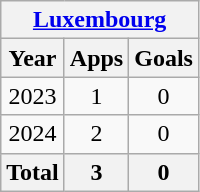<table class="wikitable" style="text-align:center">
<tr>
<th colspan=3><a href='#'>Luxembourg</a></th>
</tr>
<tr>
<th>Year</th>
<th>Apps</th>
<th>Goals</th>
</tr>
<tr>
<td>2023</td>
<td>1</td>
<td>0</td>
</tr>
<tr>
<td>2024</td>
<td>2</td>
<td>0</td>
</tr>
<tr>
<th>Total</th>
<th>3</th>
<th>0</th>
</tr>
</table>
